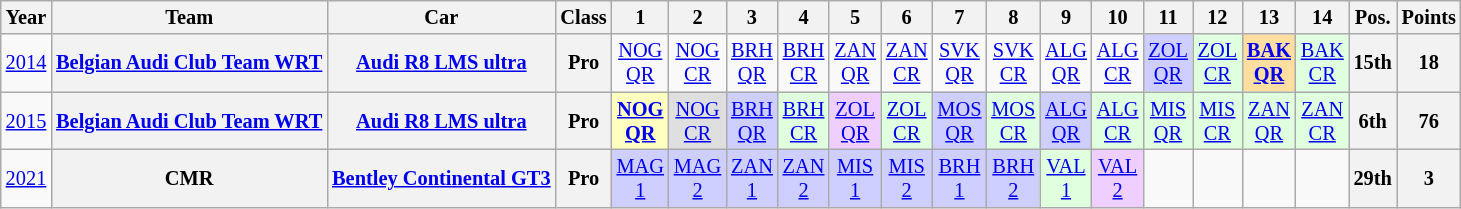<table class="wikitable" border="1" style="text-align:center; font-size:85%;">
<tr>
<th>Year</th>
<th>Team</th>
<th>Car</th>
<th>Class</th>
<th>1</th>
<th>2</th>
<th>3</th>
<th>4</th>
<th>5</th>
<th>6</th>
<th>7</th>
<th>8</th>
<th>9</th>
<th>10</th>
<th>11</th>
<th>12</th>
<th>13</th>
<th>14</th>
<th>Pos.</th>
<th>Points</th>
</tr>
<tr>
<td><a href='#'>2014</a></td>
<th nowrap><a href='#'>Belgian Audi Club Team WRT</a></th>
<th nowrap><a href='#'>Audi R8 LMS ultra</a></th>
<th>Pro</th>
<td><a href='#'>NOG<br>QR</a></td>
<td><a href='#'>NOG<br>CR</a></td>
<td><a href='#'>BRH<br>QR</a></td>
<td><a href='#'>BRH<br>CR</a></td>
<td><a href='#'>ZAN<br>QR</a></td>
<td><a href='#'>ZAN<br>CR</a></td>
<td><a href='#'>SVK<br>QR</a></td>
<td><a href='#'>SVK<br>CR</a></td>
<td><a href='#'>ALG<br>QR</a></td>
<td><a href='#'>ALG<br>CR</a></td>
<td style="background:#CFCFFF;"><a href='#'>ZOL<br>QR</a><br></td>
<td style="background:#DFFFDF;"><a href='#'>ZOL<br>CR</a><br></td>
<td style="background:#FFDF9F;"><strong><a href='#'>BAK<br>QR</a></strong><br></td>
<td style="background:#DFFFDF;"><a href='#'>BAK<br>CR</a><br></td>
<th>15th</th>
<th>18</th>
</tr>
<tr>
<td><a href='#'>2015</a></td>
<th nowrap><a href='#'>Belgian Audi Club Team WRT</a></th>
<th nowrap><a href='#'>Audi R8 LMS ultra</a></th>
<th>Pro</th>
<td style="background:#FFFFBF;"><strong><a href='#'>NOG<br>QR</a></strong><br></td>
<td style="background:#DFDFDF;"><a href='#'>NOG<br>CR</a><br></td>
<td style="background:#CFCFFF;"><a href='#'>BRH<br>QR</a><br></td>
<td style="background:#DFFFDF;"><a href='#'>BRH<br>CR</a><br></td>
<td style="background:#EFCFFF;"><a href='#'>ZOL<br>QR</a><br></td>
<td style="background:#DFFFDF;"><a href='#'>ZOL<br>CR</a><br></td>
<td style="background:#CFCFFF;"><a href='#'>MOS<br>QR</a><br></td>
<td style="background:#DFFFDF;"><a href='#'>MOS<br>CR</a><br></td>
<td style="background:#CFCFFF;"><a href='#'>ALG<br>QR</a><br></td>
<td style="background:#DFFFDF;"><a href='#'>ALG<br>CR</a><br></td>
<td style="background:#DFFFDF;"><a href='#'>MIS<br>QR</a><br></td>
<td style="background:#DFFFDF;"><a href='#'>MIS<br>CR</a><br></td>
<td style="background:#DFFFDF;"><a href='#'>ZAN<br>QR</a><br></td>
<td style="background:#DFFFDF;"><a href='#'>ZAN<br>CR</a><br></td>
<th>6th</th>
<th>76</th>
</tr>
<tr>
<td><a href='#'>2021</a></td>
<th>CMR</th>
<th nowrap><a href='#'>Bentley Continental GT3</a></th>
<th>Pro</th>
<td style="background:#CFCFFF;"><a href='#'>MAG<br>1</a><br></td>
<td style="background:#CFCFFF;"><a href='#'>MAG<br>2</a><br></td>
<td style="background:#CFCFFF;"><a href='#'>ZAN<br>1</a><br></td>
<td style="background:#CFCFFF;"><a href='#'>ZAN<br>2</a><br></td>
<td style="background:#CFCFFF;"><a href='#'>MIS<br>1</a><br></td>
<td style="background:#CFCFFF;"><a href='#'>MIS<br>2</a><br></td>
<td style="background:#CFCFFF;"><a href='#'>BRH<br>1</a><br></td>
<td style="background:#CFCFFF;"><a href='#'>BRH<br>2</a><br></td>
<td style="background:#DFFFDF;"><a href='#'>VAL<br>1</a><br></td>
<td style="background:#EFCFFF;"><a href='#'>VAL<br>2</a><br></td>
<td></td>
<td></td>
<td></td>
<td></td>
<th>29th</th>
<th>3</th>
</tr>
</table>
